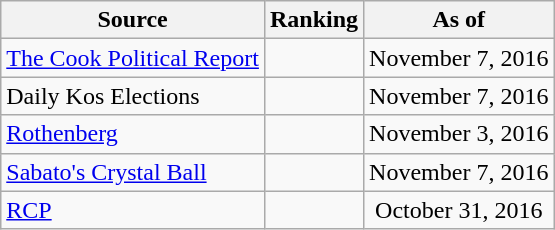<table class="wikitable" style="text-align:center">
<tr>
<th>Source</th>
<th>Ranking</th>
<th>As of</th>
</tr>
<tr>
<td align=left><a href='#'>The Cook Political Report</a></td>
<td></td>
<td>November 7, 2016</td>
</tr>
<tr>
<td align=left>Daily Kos Elections</td>
<td></td>
<td>November 7, 2016</td>
</tr>
<tr>
<td align=left><a href='#'>Rothenberg</a></td>
<td></td>
<td>November 3, 2016</td>
</tr>
<tr>
<td align=left><a href='#'>Sabato's Crystal Ball</a></td>
<td></td>
<td>November 7, 2016</td>
</tr>
<tr>
<td align="left"><a href='#'>RCP</a></td>
<td></td>
<td>October 31, 2016</td>
</tr>
</table>
